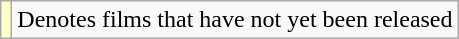<table class="wikitable">
<tr>
<td style="background:#FFFFCC;"><br></td>
<td>Denotes films that have not yet been released</td>
</tr>
</table>
